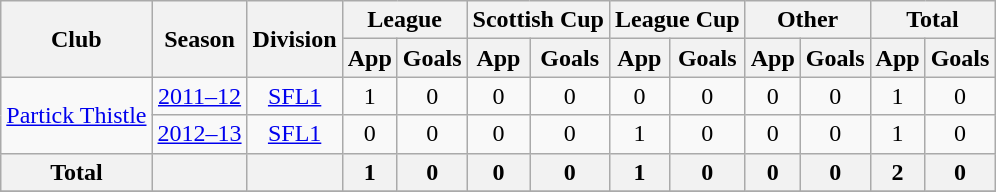<table class="wikitable">
<tr>
<th rowspan=2>Club</th>
<th rowspan=2>Season</th>
<th rowspan=2>Division</th>
<th colspan=2>League</th>
<th colspan=2>Scottish Cup</th>
<th colspan=2>League Cup</th>
<th colspan=2>Other</th>
<th colspan=2>Total</th>
</tr>
<tr>
<th>App</th>
<th>Goals</th>
<th>App</th>
<th>Goals</th>
<th>App</th>
<th>Goals</th>
<th>App</th>
<th>Goals</th>
<th>App</th>
<th>Goals</th>
</tr>
<tr align=center>
<td rowspan=2><a href='#'>Partick Thistle</a></td>
<td><a href='#'>2011–12</a></td>
<td><a href='#'>SFL1</a></td>
<td>1</td>
<td>0</td>
<td>0</td>
<td>0</td>
<td>0</td>
<td>0</td>
<td>0</td>
<td>0</td>
<td>1</td>
<td>0</td>
</tr>
<tr align=center>
<td><a href='#'>2012–13</a></td>
<td><a href='#'>SFL1</a></td>
<td>0</td>
<td>0</td>
<td>0</td>
<td>0</td>
<td>1</td>
<td>0</td>
<td>0</td>
<td>0</td>
<td>1</td>
<td>0</td>
</tr>
<tr align=center>
<th>Total</th>
<th></th>
<th></th>
<th>1</th>
<th>0</th>
<th>0</th>
<th>0</th>
<th>1</th>
<th>0</th>
<th>0</th>
<th>0</th>
<th>2</th>
<th>0</th>
</tr>
<tr>
</tr>
</table>
